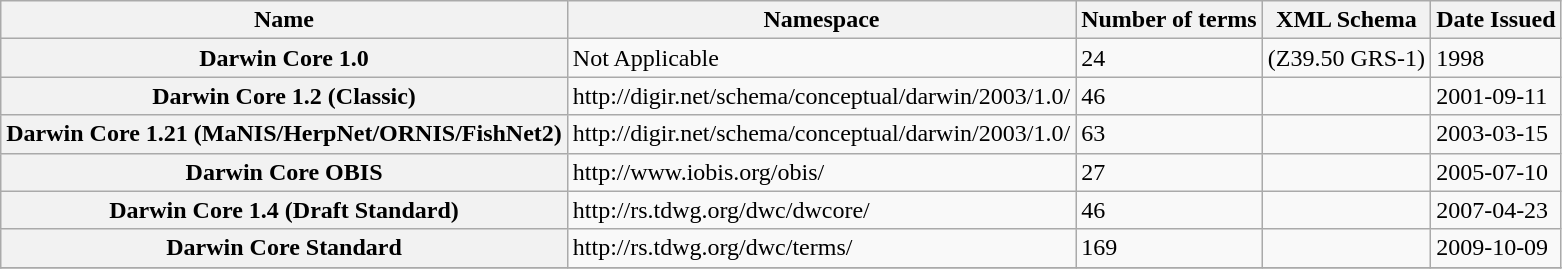<table class="wikitable" style="text-align:left">
<tr>
<th>Name</th>
<th>Namespace</th>
<th>Number of terms</th>
<th>XML Schema</th>
<th>Date Issued</th>
</tr>
<tr>
<th>Darwin Core 1.0</th>
<td>Not Applicable</td>
<td>24</td>
<td>(Z39.50 GRS-1)</td>
<td>1998</td>
</tr>
<tr>
<th>Darwin Core 1.2 (Classic)</th>
<td>http://digir.net/schema/conceptual/darwin/2003/1.0/  </td>
<td>46</td>
<td></td>
<td>2001-09-11</td>
</tr>
<tr>
<th>Darwin Core 1.21 (MaNIS/HerpNet/ORNIS/FishNet2)</th>
<td>http://digir.net/schema/conceptual/darwin/2003/1.0/  </td>
<td>63</td>
<td></td>
<td>2003-03-15</td>
</tr>
<tr>
<th>Darwin Core OBIS</th>
<td>http://www.iobis.org/obis/ </td>
<td>27</td>
<td></td>
<td>2005-07-10</td>
</tr>
<tr>
<th>Darwin Core 1.4 (Draft Standard)</th>
<td>http://rs.tdwg.org/dwc/dwcore/ </td>
<td>46</td>
<td></td>
<td>2007-04-23</td>
</tr>
<tr>
<th>Darwin Core Standard</th>
<td>http://rs.tdwg.org/dwc/terms/</td>
<td>169</td>
<td></td>
<td>2009-10-09</td>
</tr>
<tr>
</tr>
</table>
